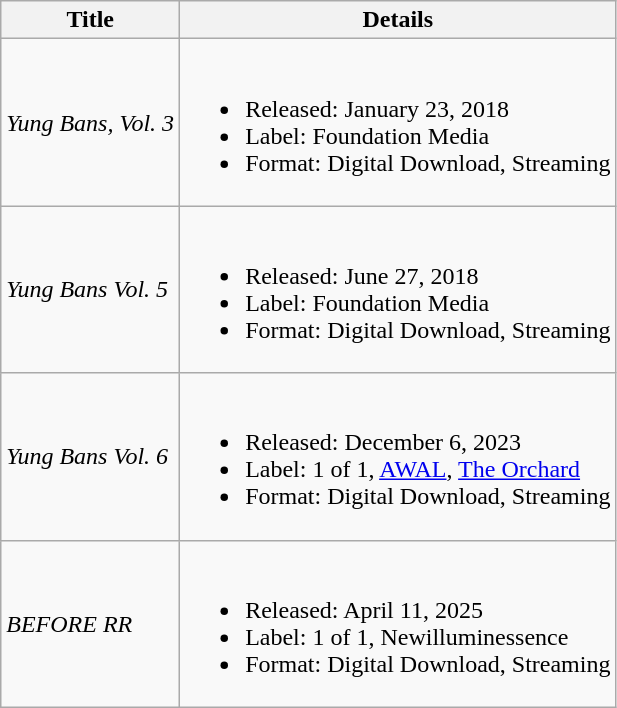<table class="wikitable">
<tr>
<th>Title</th>
<th>Details</th>
</tr>
<tr>
<td><em>Yung Bans, Vol. 3</em></td>
<td><br><ul><li>Released: January 23, 2018</li><li>Label: Foundation Media</li><li>Format: Digital Download, Streaming</li></ul></td>
</tr>
<tr>
<td><em>Yung Bans Vol. 5</em></td>
<td><br><ul><li>Released: June 27, 2018</li><li>Label: Foundation Media</li><li>Format: Digital Download, Streaming</li></ul></td>
</tr>
<tr>
<td><em>Yung Bans Vol. 6</em></td>
<td><br><ul><li>Released: December 6, 2023</li><li>Label: 1 of 1, <a href='#'>AWAL</a>, <a href='#'>The Orchard</a></li><li>Format: Digital Download, Streaming</li></ul></td>
</tr>
<tr>
<td><em>BEFORE RR</em></td>
<td><br><ul><li>Released: April 11, 2025</li><li>Label: 1 of 1, Newilluminessence</li><li>Format: Digital Download, Streaming</li></ul></td>
</tr>
</table>
